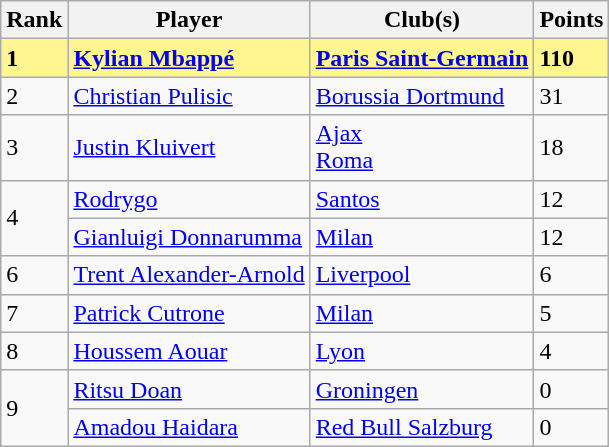<table class="wikitable plainrowheaders sortable">
<tr>
<th>Rank</th>
<th>Player</th>
<th>Club(s)</th>
<th>Points</th>
</tr>
<tr style="background-color: #FFF68F; font-weight: bold;">
<td>1</td>
<td> <a href='#'>Kylian Mbappé</a></td>
<td> <a href='#'>Paris Saint-Germain</a></td>
<td>110</td>
</tr>
<tr>
<td>2</td>
<td> <a href='#'>Christian Pulisic</a></td>
<td> <a href='#'>Borussia Dortmund</a></td>
<td>31</td>
</tr>
<tr>
<td>3</td>
<td> <a href='#'>Justin Kluivert</a></td>
<td> <a href='#'>Ajax</a><br> <a href='#'>Roma</a></td>
<td>18</td>
</tr>
<tr>
<td rowspan="2">4</td>
<td> <a href='#'>Rodrygo</a></td>
<td> <a href='#'>Santos</a></td>
<td>12</td>
</tr>
<tr>
<td> <a href='#'>Gianluigi Donnarumma</a></td>
<td> <a href='#'>Milan</a></td>
<td>12</td>
</tr>
<tr>
<td>6</td>
<td> <a href='#'>Trent Alexander-Arnold</a></td>
<td> <a href='#'>Liverpool</a></td>
<td>6</td>
</tr>
<tr>
<td>7</td>
<td> <a href='#'>Patrick Cutrone</a></td>
<td> <a href='#'>Milan</a></td>
<td>5</td>
</tr>
<tr>
<td>8</td>
<td> <a href='#'>Houssem Aouar</a></td>
<td> <a href='#'>Lyon</a></td>
<td>4</td>
</tr>
<tr>
<td rowspan="2">9</td>
<td> <a href='#'>Ritsu Doan</a></td>
<td> <a href='#'>Groningen</a></td>
<td>0</td>
</tr>
<tr>
<td> <a href='#'>Amadou Haidara</a></td>
<td> <a href='#'>Red Bull Salzburg</a></td>
<td>0</td>
</tr>
</table>
